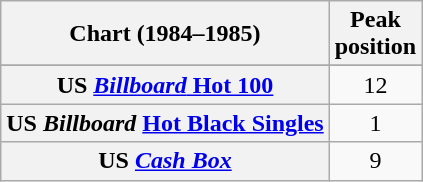<table class="wikitable sortable plainrowheaders" style="text-align:center">
<tr>
<th>Chart (1984–1985)</th>
<th>Peak<br>position</th>
</tr>
<tr>
</tr>
<tr>
</tr>
<tr>
</tr>
<tr>
</tr>
<tr>
</tr>
<tr>
<th scope="row">US <a href='#'><em>Billboard</em> Hot 100</a></th>
<td>12</td>
</tr>
<tr>
<th scope="row">US <em>Billboard</em> <a href='#'>Hot Black Singles</a></th>
<td>1</td>
</tr>
<tr>
<th scope="row">US <em><a href='#'>Cash Box</a></em></th>
<td>9</td>
</tr>
</table>
